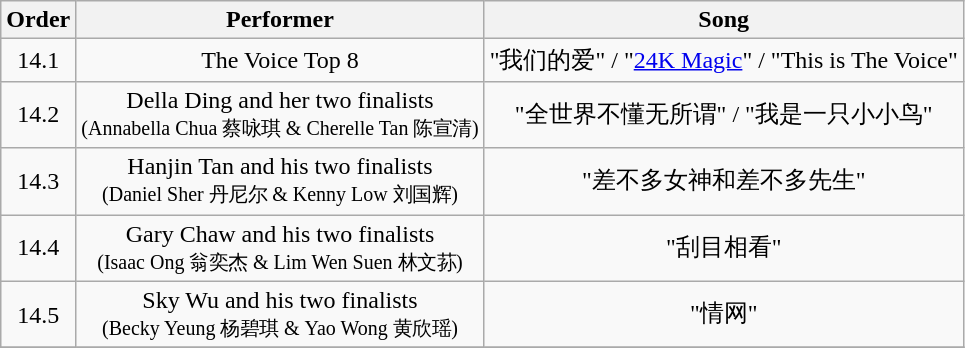<table class="wikitable" style="text-align:center;">
<tr>
<th>Order</th>
<th>Performer</th>
<th>Song</th>
</tr>
<tr>
<td>14.1</td>
<td>The Voice Top 8</td>
<td>"我们的爱" / "<a href='#'>24K Magic</a>" / "This is The Voice"</td>
</tr>
<tr>
<td>14.2</td>
<td>Della Ding and her two finalists<br><small>(Annabella Chua 蔡咏琪 & Cherelle Tan 陈宣清)</small></td>
<td>"全世界不懂无所谓" / "我是一只小小鸟"</td>
</tr>
<tr>
<td>14.3</td>
<td>Hanjin Tan and his two finalists<br><small>(Daniel Sher 丹尼尔 & Kenny Low 刘国辉)</small></td>
<td>"差不多女神和差不多先生"</td>
</tr>
<tr>
<td>14.4</td>
<td>Gary Chaw and his two finalists<br><small>(Isaac Ong 翁奕杰 & Lim Wen Suen 林文荪)</small></td>
<td>"刮目相看"</td>
</tr>
<tr>
<td>14.5</td>
<td>Sky Wu and his two finalists<br><small>(Becky Yeung 杨碧琪 & Yao Wong 黄欣瑶)</small></td>
<td>"情网"</td>
</tr>
<tr>
</tr>
</table>
